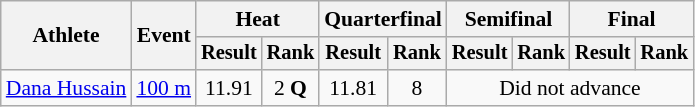<table class="wikitable" style="font-size:90%">
<tr>
<th rowspan="2">Athlete</th>
<th rowspan="2">Event</th>
<th colspan="2">Heat</th>
<th colspan="2">Quarterfinal</th>
<th colspan="2">Semifinal</th>
<th colspan="2">Final</th>
</tr>
<tr style="font-size:95%">
<th>Result</th>
<th>Rank</th>
<th>Result</th>
<th>Rank</th>
<th>Result</th>
<th>Rank</th>
<th>Result</th>
<th>Rank</th>
</tr>
<tr align=center>
<td align=left><a href='#'>Dana Hussain</a></td>
<td align=left><a href='#'>100 m</a></td>
<td>11.91</td>
<td>2 <strong>Q</strong></td>
<td>11.81</td>
<td>8</td>
<td colspan=4>Did not advance</td>
</tr>
</table>
